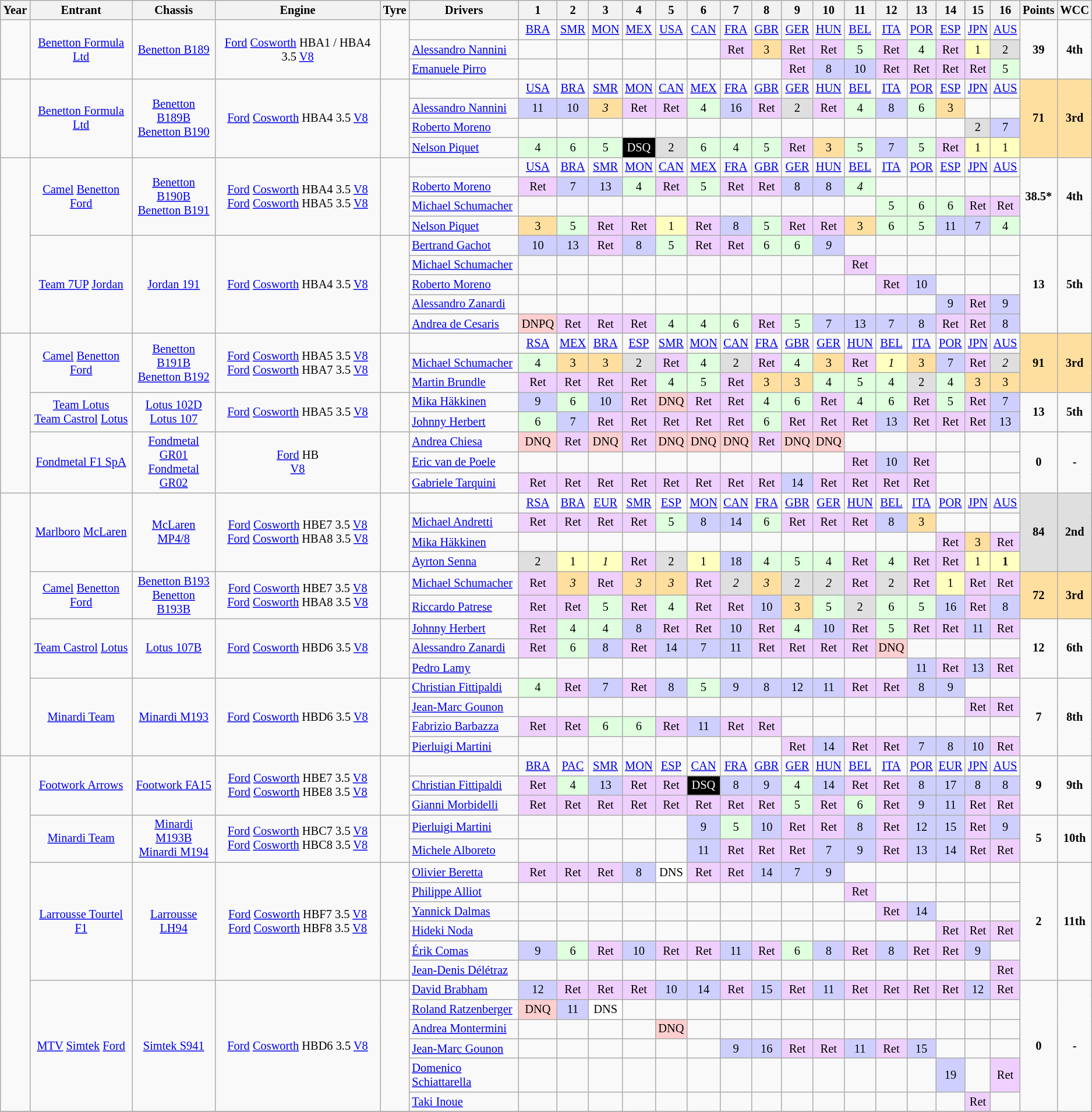<table class="wikitable" style="text-align:center; font-size:85%">
<tr>
<th>Year</th>
<th>Entrant</th>
<th>Chassis</th>
<th>Engine</th>
<th>Tyre</th>
<th>Drivers</th>
<th>1</th>
<th>2</th>
<th>3</th>
<th>4</th>
<th>5</th>
<th>6</th>
<th>7</th>
<th>8</th>
<th>9</th>
<th>10</th>
<th>11</th>
<th>12</th>
<th>13</th>
<th>14</th>
<th>15</th>
<th>16</th>
<th>Points</th>
<th>WCC</th>
</tr>
<tr>
<td rowspan="3"></td>
<td rowspan="3"><a href='#'>Benetton Formula Ltd</a></td>
<td rowspan="3"><a href='#'>Benetton B189</a></td>
<td rowspan="3"><a href='#'>Ford</a> <a href='#'>Cosworth</a> HBA1 / HBA4 3.5 <a href='#'>V8</a></td>
<td rowspan="3"></td>
<td></td>
<td><a href='#'>BRA</a></td>
<td><a href='#'>SMR</a></td>
<td><a href='#'>MON</a></td>
<td><a href='#'>MEX</a></td>
<td><a href='#'>USA</a></td>
<td><a href='#'>CAN</a></td>
<td><a href='#'>FRA</a></td>
<td><a href='#'>GBR</a></td>
<td><a href='#'>GER</a></td>
<td><a href='#'>HUN</a></td>
<td><a href='#'>BEL</a></td>
<td><a href='#'>ITA</a></td>
<td><a href='#'>POR</a></td>
<td><a href='#'>ESP</a></td>
<td><a href='#'>JPN</a></td>
<td><a href='#'>AUS</a></td>
<td rowspan="3"><strong>39</strong></td>
<td rowspan="3"><strong>4th</strong></td>
</tr>
<tr>
<td align="left"><a href='#'>Alessandro Nannini</a></td>
<td></td>
<td></td>
<td></td>
<td></td>
<td></td>
<td></td>
<td style="background:#efcfff;">Ret</td>
<td style="background:#ffdf9f;">3</td>
<td style="background:#efcfff;">Ret</td>
<td style="background:#efcfff;">Ret</td>
<td style="background:#dfffdf;">5</td>
<td style="background:#efcfff;">Ret</td>
<td style="background:#dfffdf;">4</td>
<td style="background:#efcfff;">Ret</td>
<td style="background:#ffffbf;">1</td>
<td style="background:#dfdfdf;">2</td>
</tr>
<tr>
<td align="left"><a href='#'>Emanuele Pirro</a></td>
<td></td>
<td></td>
<td></td>
<td></td>
<td></td>
<td></td>
<td></td>
<td></td>
<td style="background:#efcfff;">Ret</td>
<td style="background:#cfcfff;">8</td>
<td style="background:#cfcfff;">10</td>
<td style="background:#efcfff;">Ret</td>
<td style="background:#efcfff;">Ret</td>
<td style="background:#efcfff;">Ret</td>
<td style="background:#efcfff;">Ret</td>
<td style="background:#dfffdf;">5</td>
</tr>
<tr>
<td rowspan="4"></td>
<td rowspan="4"><a href='#'>Benetton Formula Ltd</a></td>
<td rowspan="4"><a href='#'>Benetton B189B</a> <br> <a href='#'>Benetton B190</a></td>
<td rowspan="4"><a href='#'>Ford</a> <a href='#'>Cosworth</a> HBA4 3.5 <a href='#'>V8</a></td>
<td rowspan="4"></td>
<td></td>
<td><a href='#'>USA</a></td>
<td><a href='#'>BRA</a></td>
<td><a href='#'>SMR</a></td>
<td><a href='#'>MON</a></td>
<td><a href='#'>CAN</a></td>
<td><a href='#'>MEX</a></td>
<td><a href='#'>FRA</a></td>
<td><a href='#'>GBR</a></td>
<td><a href='#'>GER</a></td>
<td><a href='#'>HUN</a></td>
<td><a href='#'>BEL</a></td>
<td><a href='#'>ITA</a></td>
<td><a href='#'>POR</a></td>
<td><a href='#'>ESP</a></td>
<td><a href='#'>JPN</a></td>
<td><a href='#'>AUS</a></td>
<td rowspan="4" style="background:#ffdf9f;"><strong>71</strong></td>
<td rowspan="4" style="background:#ffdf9f;"><strong>3rd</strong></td>
</tr>
<tr>
<td align="left"><a href='#'>Alessandro Nannini</a></td>
<td style="background:#cfcfff;">11</td>
<td style="background:#cfcfff;">10</td>
<td style="background:#ffdf9f;"><em>3</em></td>
<td style="background:#efcfff;">Ret</td>
<td style="background:#efcfff;">Ret</td>
<td style="background:#dfffdf;">4</td>
<td style="background:#cfcfff;">16</td>
<td style="background:#efcfff;">Ret</td>
<td style="background:#dfdfdf;">2</td>
<td style="background:#efcfff;">Ret</td>
<td style="background:#dfffdf;">4</td>
<td style="background:#cfcfff;">8</td>
<td style="background:#dfffdf;">6</td>
<td style="background:#ffdf9f;">3</td>
<td></td>
<td></td>
</tr>
<tr>
<td align="left"><a href='#'>Roberto Moreno</a></td>
<td></td>
<td></td>
<td></td>
<td></td>
<td></td>
<td></td>
<td></td>
<td></td>
<td></td>
<td></td>
<td></td>
<td></td>
<td></td>
<td></td>
<td style="background:#dfdfdf;">2</td>
<td style="background:#cfcfff;">7</td>
</tr>
<tr>
<td align="left"><a href='#'>Nelson Piquet</a></td>
<td style="background:#dfffdf;">4</td>
<td style="background:#dfffdf;">6</td>
<td style="background:#dfffdf;">5</td>
<td style="background:#000000; color:white">DSQ</td>
<td style="background:#dfdfdf;">2</td>
<td style="background:#dfffdf;">6</td>
<td style="background:#dfffdf;">4</td>
<td style="background:#dfffdf;">5</td>
<td style="background:#efcfff;">Ret</td>
<td style="background:#ffdf9f;">3</td>
<td style="background:#dfffdf;">5</td>
<td style="background:#cfcfff;">7</td>
<td style="background:#dfffdf;">5</td>
<td style="background:#efcfff;">Ret</td>
<td style="background:#ffffbf;">1</td>
<td style="background:#ffffbf;">1</td>
</tr>
<tr>
<td rowspan="9"></td>
<td rowspan="4"><a href='#'>Camel</a> <a href='#'>Benetton</a> <a href='#'>Ford</a></td>
<td rowspan="4"><a href='#'>Benetton B190B</a> <br> <a href='#'>Benetton B191</a></td>
<td rowspan="4"><a href='#'>Ford</a> <a href='#'>Cosworth</a> HBA4 3.5 <a href='#'>V8</a> <br> <a href='#'>Ford</a> <a href='#'>Cosworth</a> HBA5 3.5 <a href='#'>V8</a></td>
<td rowspan="4"></td>
<td></td>
<td><a href='#'>USA</a></td>
<td><a href='#'>BRA</a></td>
<td><a href='#'>SMR</a></td>
<td><a href='#'>MON</a></td>
<td><a href='#'>CAN</a></td>
<td><a href='#'>MEX</a></td>
<td><a href='#'>FRA</a></td>
<td><a href='#'>GBR</a></td>
<td><a href='#'>GER</a></td>
<td><a href='#'>HUN</a></td>
<td><a href='#'>BEL</a></td>
<td><a href='#'>ITA</a></td>
<td><a href='#'>POR</a></td>
<td><a href='#'>ESP</a></td>
<td><a href='#'>JPN</a></td>
<td><a href='#'>AUS</a></td>
<td rowspan="4"><strong>38.5*</strong></td>
<td rowspan="4"><strong>4th</strong></td>
</tr>
<tr>
<td align="left"><a href='#'>Roberto Moreno</a></td>
<td style="background:#efcfff;">Ret</td>
<td style="background:#cfcfff;">7</td>
<td style="background:#cfcfff;">13</td>
<td style="background:#dfffdf;">4</td>
<td style="background:#efcfff;">Ret</td>
<td style="background:#dfffdf;">5</td>
<td style="background:#efcfff;">Ret</td>
<td style="background:#efcfff;">Ret</td>
<td style="background:#cfcfff;">8</td>
<td style="background:#cfcfff;">8</td>
<td style="background:#dfffdf;"><em>4</em></td>
<td></td>
<td></td>
<td></td>
<td></td>
<td></td>
</tr>
<tr>
<td align="left"><a href='#'>Michael Schumacher</a></td>
<td></td>
<td></td>
<td></td>
<td></td>
<td></td>
<td></td>
<td></td>
<td></td>
<td></td>
<td></td>
<td></td>
<td style="background:#dfffdf;">5</td>
<td style="background:#dfffdf;">6</td>
<td style="background:#dfffdf;">6</td>
<td style="background:#efcfff;">Ret</td>
<td style="background:#efcfff;">Ret</td>
</tr>
<tr>
<td align="left"><a href='#'>Nelson Piquet</a></td>
<td style="background:#ffdf9f;">3</td>
<td style="background:#dfffdf;">5</td>
<td style="background:#efcfff;">Ret</td>
<td style="background:#efcfff;">Ret</td>
<td style="background:#ffffbf;">1</td>
<td style="background:#efcfff;">Ret</td>
<td style="background:#cfcfff;">8</td>
<td style="background:#dfffdf;">5</td>
<td style="background:#efcfff;">Ret</td>
<td style="background:#efcfff;">Ret</td>
<td style="background:#ffdf9f;">3</td>
<td style="background:#dfffdf;">6</td>
<td style="background:#dfffdf;">5</td>
<td style="background:#cfcfff;">11</td>
<td style="background:#cfcfff;">7</td>
<td style="background:#dfffdf;">4</td>
</tr>
<tr>
<td rowspan="5"><a href='#'>Team 7UP</a> <a href='#'>Jordan</a></td>
<td rowspan="5"><a href='#'>Jordan 191</a></td>
<td rowspan="5"><a href='#'>Ford</a> <a href='#'>Cosworth</a> HBA4 3.5 <a href='#'>V8</a></td>
<td rowspan="5"></td>
<td align="left"><a href='#'>Bertrand Gachot</a></td>
<td style="background:#cfcfff;">10</td>
<td style="background:#cfcfff;">13</td>
<td style="background:#efcfff;">Ret</td>
<td style="background:#cfcfff;">8</td>
<td style="background:#dfffdf;">5</td>
<td style="background:#efcfff;">Ret</td>
<td style="background:#efcfff;">Ret</td>
<td style="background:#dfffdf;">6</td>
<td style="background:#dfffdf;">6</td>
<td style="background:#cfcfff;"><em>9</em></td>
<td></td>
<td></td>
<td></td>
<td></td>
<td></td>
<td></td>
<td rowspan="5"><strong>13</strong></td>
<td rowspan="5"><strong>5th</strong></td>
</tr>
<tr>
<td align="left"><a href='#'>Michael Schumacher</a></td>
<td></td>
<td></td>
<td></td>
<td></td>
<td></td>
<td></td>
<td></td>
<td></td>
<td></td>
<td></td>
<td style="background:#efcfff;">Ret</td>
<td></td>
<td></td>
<td></td>
<td></td>
<td></td>
</tr>
<tr>
<td align="left"><a href='#'>Roberto Moreno</a></td>
<td></td>
<td></td>
<td></td>
<td></td>
<td></td>
<td></td>
<td></td>
<td></td>
<td></td>
<td></td>
<td></td>
<td style="background:#efcfff;">Ret</td>
<td style="background:#cfcfff;">10</td>
<td></td>
<td></td>
<td></td>
</tr>
<tr>
<td align="left"><a href='#'>Alessandro Zanardi</a></td>
<td></td>
<td></td>
<td></td>
<td></td>
<td></td>
<td></td>
<td></td>
<td></td>
<td></td>
<td></td>
<td></td>
<td></td>
<td></td>
<td style="background:#cfcfff;">9</td>
<td style="background:#efcfff;">Ret</td>
<td style="background:#cfcfff;">9</td>
</tr>
<tr>
<td align="left"><a href='#'>Andrea de Cesaris</a></td>
<td style="background:#ffcfcf;">DNPQ</td>
<td style="background:#efcfff;">Ret</td>
<td style="background:#efcfff;">Ret</td>
<td style="background:#efcfff;">Ret</td>
<td style="background:#dfffdf;">4</td>
<td style="background:#dfffdf;">4</td>
<td style="background:#dfffdf;">6</td>
<td style="background:#efcfff;">Ret</td>
<td style="background:#dfffdf;">5</td>
<td style="background:#cfcfff;">7</td>
<td style="background:#cfcfff;">13</td>
<td style="background:#cfcfff;">7</td>
<td style="background:#cfcfff;">8</td>
<td style="background:#efcfff;">Ret</td>
<td style="background:#efcfff;">Ret</td>
<td style="background:#cfcfff;">8</td>
</tr>
<tr>
<td rowspan="8"></td>
<td rowspan="3"><a href='#'>Camel</a> <a href='#'>Benetton</a> <a href='#'>Ford</a></td>
<td rowspan="3"><a href='#'>Benetton B191B</a> <br> <a href='#'>Benetton B192</a></td>
<td rowspan="3"><a href='#'>Ford</a> <a href='#'>Cosworth</a> HBA5 3.5 <a href='#'>V8</a> <br> <a href='#'>Ford</a> <a href='#'>Cosworth</a> HBA7 3.5 <a href='#'>V8</a></td>
<td rowspan="3"></td>
<td></td>
<td><a href='#'>RSA</a></td>
<td><a href='#'>MEX</a></td>
<td><a href='#'>BRA</a></td>
<td><a href='#'>ESP</a></td>
<td><a href='#'>SMR</a></td>
<td><a href='#'>MON</a></td>
<td><a href='#'>CAN</a></td>
<td><a href='#'>FRA</a></td>
<td><a href='#'>GBR</a></td>
<td><a href='#'>GER</a></td>
<td><a href='#'>HUN</a></td>
<td><a href='#'>BEL</a></td>
<td><a href='#'>ITA</a></td>
<td><a href='#'>POR</a></td>
<td><a href='#'>JPN</a></td>
<td><a href='#'>AUS</a></td>
<td rowspan="3" style="background:#ffdf9f;"><strong>91</strong></td>
<td rowspan="3" style="background:#ffdf9f;"><strong>3rd</strong></td>
</tr>
<tr>
<td align="left"><a href='#'>Michael Schumacher</a></td>
<td style="background:#dfffdf;">4</td>
<td style="background:#ffdf9f;">3</td>
<td style="background:#ffdf9f;">3</td>
<td style="background:#dfdfdf;">2</td>
<td style="background:#efcfff;">Ret</td>
<td style="background:#dfffdf;">4</td>
<td style="background:#dfdfdf;">2</td>
<td style="background:#efcfff;">Ret</td>
<td style="background:#dfffdf;">4</td>
<td style="background:#ffdf9f;">3</td>
<td style="background:#efcfff;">Ret</td>
<td style="background:#ffffbf;"><em>1</em></td>
<td style="background:#ffdf9f;">3</td>
<td style="background:#cfcfff;">7</td>
<td style="background:#efcfff;">Ret</td>
<td style="background:#dfdfdf;"><em>2</em></td>
</tr>
<tr>
<td align="left"><a href='#'>Martin Brundle</a></td>
<td style="background:#efcfff;">Ret</td>
<td style="background:#efcfff;">Ret</td>
<td style="background:#efcfff;">Ret</td>
<td style="background:#efcfff;">Ret</td>
<td style="background:#dfffdf;">4</td>
<td style="background:#dfffdf;">5</td>
<td style="background:#efcfff;">Ret</td>
<td style="background:#ffdf9f;">3</td>
<td style="background:#ffdf9f;">3</td>
<td style="background:#dfffdf;">4</td>
<td style="background:#dfffdf;">5</td>
<td style="background:#dfffdf;">4</td>
<td style="background:#dfdfdf;">2</td>
<td style="background:#dfffdf;">4</td>
<td style="background:#ffdf9f;">3</td>
<td style="background:#ffdf9f;">3</td>
</tr>
<tr>
<td rowspan="2"><a href='#'>Team Lotus</a> <br> <a href='#'>Team Castrol</a> <a href='#'>Lotus</a></td>
<td rowspan="2"><a href='#'>Lotus 102D</a> <br> <a href='#'>Lotus 107</a></td>
<td rowspan="2"><a href='#'>Ford</a> <a href='#'>Cosworth</a> HBA5 3.5 <a href='#'>V8</a></td>
<td rowspan="2"></td>
<td align="left"><a href='#'>Mika Häkkinen</a></td>
<td style="background:#cfcfff;">9</td>
<td style="background:#dfffdf;">6</td>
<td style="background:#cfcfff;">10</td>
<td style="background:#efcfff;">Ret</td>
<td style="background:#ffcfcf;">DNQ</td>
<td style="background:#EFCFFF;">Ret</td>
<td style="background:#EFCFFF;">Ret</td>
<td style="background:#DFFFDF;">4</td>
<td style="background:#DFFFDF;">6</td>
<td style="background:#EFCFFF;">Ret</td>
<td style="background:#DFFFDF;">4</td>
<td style="background:#DFFFDF;">6</td>
<td style="background:#EFCFFF;">Ret</td>
<td style="background:#DFFFDF;">5</td>
<td style="background:#EFCFFF;">Ret</td>
<td style="background:#CFCFFF;">7</td>
<td rowspan="2"><strong>13</strong></td>
<td rowspan="2"><strong>5th</strong></td>
</tr>
<tr>
<td align="left"><a href='#'>Johnny Herbert</a></td>
<td style="background:#dfffdf;">6</td>
<td style="background:#cfcfff;">7</td>
<td style="background:#efcfff;">Ret</td>
<td style="background:#efcfff;">Ret</td>
<td style="background:#efcfff;">Ret</td>
<td style="background:#efcfff;">Ret</td>
<td style="background:#efcfff;">Ret</td>
<td style="background:#dfffdf;">6</td>
<td style="background:#efcfff;">Ret</td>
<td style="background:#efcfff;">Ret</td>
<td style="background:#efcfff;">Ret</td>
<td style="background:#cfcfff;">13</td>
<td style="background:#efcfff;">Ret</td>
<td style="background:#efcfff;">Ret</td>
<td style="background:#efcfff;">Ret</td>
<td style="background:#cfcfff;">13</td>
</tr>
<tr>
<td rowspan="3"><a href='#'>Fondmetal F1 SpA</a></td>
<td rowspan="3"><a href='#'>Fondmetal GR01</a> <br> <a href='#'>Fondmetal GR02</a></td>
<td rowspan="3"><a href='#'>Ford</a> HB<br><a href='#'>V8</a></td>
<td rowspan="3"></td>
<td align="left"><a href='#'>Andrea Chiesa</a></td>
<td style="background:#ffcfcf;">DNQ</td>
<td style="background:#efcfff;">Ret</td>
<td style="background:#ffcfcf;">DNQ</td>
<td style="background:#efcfff;">Ret</td>
<td style="background:#ffcfcf;">DNQ</td>
<td style="background:#ffcfcf;">DNQ</td>
<td style="background:#ffcfcf;">DNQ</td>
<td style="background:#efcfff;">Ret</td>
<td style="background:#ffcfcf;">DNQ</td>
<td style="background:#FFCFCF;">DNQ</td>
<td></td>
<td></td>
<td></td>
<td></td>
<td></td>
<td></td>
<td rowspan="3"><strong>0</strong></td>
<td rowspan="3"><strong>-</strong></td>
</tr>
<tr>
<td align="left"><a href='#'>Eric van de Poele</a></td>
<td></td>
<td></td>
<td></td>
<td></td>
<td></td>
<td></td>
<td></td>
<td></td>
<td></td>
<td></td>
<td style="background:#efcfff;">Ret</td>
<td style="background:#cfcfff;">10</td>
<td style="background:#efcfff;">Ret</td>
<td></td>
<td></td>
<td></td>
</tr>
<tr>
<td align="left"><a href='#'>Gabriele Tarquini</a></td>
<td style="background:#efcfff;">Ret</td>
<td style="background:#efcfff;">Ret</td>
<td style="background:#efcfff;">Ret</td>
<td style="background:#efcfff;">Ret</td>
<td style="background:#efcfff;">Ret</td>
<td style="background:#efcfff;">Ret</td>
<td style="background:#efcfff;">Ret</td>
<td style="background:#efcfff;">Ret</td>
<td style="background:#cfcfff;">14</td>
<td style="background:#efcfff;">Ret</td>
<td style="background:#efcfff;">Ret</td>
<td style="background:#efcfff;">Ret</td>
<td style="background:#efcfff;">Ret</td>
<td></td>
<td></td>
<td></td>
</tr>
<tr>
<td rowspan="13"></td>
<td rowspan="4"><a href='#'>Marlboro</a> <a href='#'>McLaren</a></td>
<td rowspan="4"><a href='#'>McLaren MP4/8</a></td>
<td rowspan="4"><a href='#'>Ford</a> <a href='#'>Cosworth</a> HBE7 3.5 <a href='#'>V8</a> <br> <a href='#'>Ford</a> <a href='#'>Cosworth</a> HBA8 3.5 <a href='#'>V8</a></td>
<td rowspan="4"></td>
<td></td>
<td><a href='#'>RSA</a></td>
<td><a href='#'>BRA</a></td>
<td><a href='#'>EUR</a></td>
<td><a href='#'>SMR</a></td>
<td><a href='#'>ESP</a></td>
<td><a href='#'>MON</a></td>
<td><a href='#'>CAN</a></td>
<td><a href='#'>FRA</a></td>
<td><a href='#'>GBR</a></td>
<td><a href='#'>GER</a></td>
<td><a href='#'>HUN</a></td>
<td><a href='#'>BEL</a></td>
<td><a href='#'>ITA</a></td>
<td><a href='#'>POR</a></td>
<td><a href='#'>JPN</a></td>
<td><a href='#'>AUS</a></td>
<td rowspan="4" style="background:#dfdfdf;"><strong>84</strong></td>
<td rowspan="4" style="background:#dfdfdf;"><strong>2nd</strong></td>
</tr>
<tr>
<td align="left"><a href='#'>Michael Andretti</a></td>
<td style="background:#efcfff;">Ret</td>
<td style="background:#efcfff;">Ret</td>
<td style="background:#efcfff;">Ret</td>
<td style="background:#efcfff;">Ret</td>
<td style="background:#dfffdf;">5</td>
<td style="background:#cfcfff;">8</td>
<td style="background:#cfcfff;">14</td>
<td style="background:#dfffdf;">6</td>
<td style="background:#efcfff;">Ret</td>
<td style="background:#efcfff;">Ret</td>
<td style="background:#efcfff;">Ret</td>
<td style="background:#cfcfff;">8</td>
<td style="background:#ffdf9f;">3</td>
<td></td>
<td></td>
<td></td>
</tr>
<tr>
<td align="left"><a href='#'>Mika Häkkinen</a></td>
<td></td>
<td></td>
<td></td>
<td></td>
<td></td>
<td></td>
<td></td>
<td></td>
<td></td>
<td></td>
<td></td>
<td></td>
<td></td>
<td style="background:#efcfff;">Ret</td>
<td style="background:#ffdf9f;">3</td>
<td style="background:#efcfff;">Ret</td>
</tr>
<tr>
<td align="left"><a href='#'>Ayrton Senna</a></td>
<td style="background:#dfdfdf;">2</td>
<td style="background:#ffffbf;">1</td>
<td style="background:#ffffbf;"><em>1</em></td>
<td style="background:#efcfff;">Ret</td>
<td style="background:#dfdfdf;">2</td>
<td style="background:#ffffbf;">1</td>
<td style="background:#cfcfff;">18</td>
<td style="background:#dfffdf;">4</td>
<td style="background:#dfffdf;">5</td>
<td style="background:#dfffdf;">4</td>
<td style="background:#efcfff;">Ret</td>
<td style="background:#dfffdf;">4</td>
<td style="background:#efcfff;">Ret</td>
<td style="background:#efcfff;">Ret</td>
<td style="background:#ffffbf;">1</td>
<td style="background:#ffffbf;"><strong>1</strong></td>
</tr>
<tr>
<td rowspan="2"><a href='#'>Camel</a> <a href='#'>Benetton</a> <a href='#'>Ford</a></td>
<td rowspan="2"><a href='#'>Benetton B193</a> <br> <a href='#'>Benetton B193B</a></td>
<td rowspan="2"><a href='#'>Ford</a> <a href='#'>Cosworth</a> HBE7 3.5 <a href='#'>V8</a> <br> <a href='#'>Ford</a> <a href='#'>Cosworth</a> HBA8 3.5 <a href='#'>V8</a></td>
<td rowspan="2"></td>
<td align="left"><a href='#'>Michael Schumacher</a></td>
<td style="background:#efcfff;">Ret</td>
<td style="background:#ffdf9f;"><em>3</em></td>
<td style="background:#efcfff;">Ret</td>
<td style="background:#ffdf9f;"><em>3</em></td>
<td style="background:#ffdf9f;"><em>3</em></td>
<td style="background:#efcfff;">Ret</td>
<td style="background:#dfdfdf;"><em>2</em></td>
<td style="background:#ffdf9f;"><em>3</em></td>
<td style="background:#dfdfdf;">2</td>
<td style="background:#dfdfdf;"><em>2</em></td>
<td style="background:#efcfff;">Ret</td>
<td style="background:#dfdfdf;">2</td>
<td style="background:#efcfff;">Ret</td>
<td style="background:#ffffbf;">1</td>
<td style="background:#efcfff;">Ret</td>
<td style="background:#efcfff;">Ret</td>
<td rowspan="2" style="background:#ffdf9f;"><strong>72</strong></td>
<td rowspan="2" style="background:#ffdf9f;"><strong>3rd</strong></td>
</tr>
<tr>
<td align="left"><a href='#'>Riccardo Patrese</a></td>
<td style="background:#efcfff;">Ret</td>
<td style="background:#efcfff;">Ret</td>
<td style="background:#dfffdf;">5</td>
<td style="background:#efcfff;">Ret</td>
<td style="background:#dfffdf;">4</td>
<td style="background:#efcfff;">Ret</td>
<td style="background:#efcfff;">Ret</td>
<td style="background:#cfcfff;">10</td>
<td style="background:#ffdf9f;">3</td>
<td style="background:#dfffdf;">5</td>
<td style="background:#dfdfdf;">2</td>
<td style="background:#dfffdf;">6</td>
<td style="background:#dfffdf;">5</td>
<td style="background:#cfcfff;">16</td>
<td style="background:#efcfff;">Ret</td>
<td style="background:#cfcfff;">8</td>
</tr>
<tr>
<td rowspan="3"><a href='#'>Team Castrol</a> <a href='#'>Lotus</a></td>
<td rowspan="3"><a href='#'>Lotus 107B</a></td>
<td rowspan="3"><a href='#'>Ford</a> <a href='#'>Cosworth</a> HBD6 3.5 <a href='#'>V8</a></td>
<td rowspan="3"></td>
<td align="left"><a href='#'>Johnny Herbert</a></td>
<td style="background:#efcfff;">Ret</td>
<td style="background:#dfffdf;">4</td>
<td style="background:#dfffdf;">4</td>
<td style="background:#cfcfff;">8</td>
<td style="background:#efcfff;">Ret</td>
<td style="background:#efcfff;">Ret</td>
<td style="background:#cfcfff;">10</td>
<td style="background:#efcfff;">Ret</td>
<td style="background:#dfffdf;">4</td>
<td style="background:#cfcfff;">10</td>
<td style="background:#efcfff;">Ret</td>
<td style="background:#dfffdf;">5</td>
<td style="background:#efcfff;">Ret</td>
<td style="background:#efcfff;">Ret</td>
<td style="background:#cfcfff;">11</td>
<td style="background:#efcfff;">Ret</td>
<td rowspan="3"><strong>12</strong></td>
<td rowspan="3"><strong>6th</strong></td>
</tr>
<tr>
<td align="left"><a href='#'>Alessandro Zanardi</a></td>
<td style="background:#EFCFFF;">Ret</td>
<td style="background:#DFFFDF;">6</td>
<td style="background:#CFCFFF;">8</td>
<td style="background:#EFCFFF;">Ret</td>
<td style="background:#CFCFFF;">14</td>
<td style="background:#CFCFFF;">7</td>
<td style="background:#CFCFFF;">11</td>
<td style="background:#EFCFFF;">Ret</td>
<td style="background:#EFCFFF;">Ret</td>
<td style="background:#EFCFFF;">Ret</td>
<td style="background:#EFCFFF;">Ret</td>
<td style="background:#ffcfcf;">DNQ</td>
<td></td>
<td></td>
<td></td>
<td></td>
</tr>
<tr>
<td align="left"><a href='#'>Pedro Lamy</a></td>
<td></td>
<td></td>
<td></td>
<td></td>
<td></td>
<td></td>
<td></td>
<td></td>
<td></td>
<td></td>
<td></td>
<td></td>
<td style="background:#CFCFFF;">11</td>
<td style="background:#EFCFFF;">Ret</td>
<td style="background:#CFCFFF;">13</td>
<td style="background:#EFCFFF;">Ret</td>
</tr>
<tr>
<td rowspan="4"><a href='#'>Minardi Team</a></td>
<td rowspan="4"><a href='#'>Minardi M193</a></td>
<td rowspan="4"><a href='#'>Ford</a> <a href='#'>Cosworth</a> HBD6 3.5 <a href='#'>V8</a></td>
<td rowspan="4"></td>
<td align="left"><a href='#'>Christian Fittipaldi</a></td>
<td style="background:#dfffdf;">4</td>
<td style="background:#efcfff;">Ret</td>
<td style="background:#cfcfff;">7</td>
<td style="background:#efcfff;">Ret</td>
<td style="background:#cfcfff;">8</td>
<td style="background:#dfffdf;">5</td>
<td style="background:#cfcfff;">9</td>
<td style="background:#cfcfff;">8</td>
<td style="background:#cfcfff;">12</td>
<td style="background:#cfcfff;">11</td>
<td style="background:#efcfff;">Ret</td>
<td style="background:#efcfff;">Ret</td>
<td style="background:#cfcfff;">8</td>
<td style="background:#cfcfff;">9</td>
<td></td>
<td></td>
<td rowspan="4"><strong>7</strong></td>
<td rowspan="4"><strong>8th</strong></td>
</tr>
<tr>
<td align="left"><a href='#'>Jean-Marc Gounon</a></td>
<td></td>
<td></td>
<td></td>
<td></td>
<td></td>
<td></td>
<td></td>
<td></td>
<td></td>
<td></td>
<td></td>
<td></td>
<td></td>
<td></td>
<td style="background:#efcfff;">Ret</td>
<td style="background:#efcfff;">Ret</td>
</tr>
<tr>
<td align="left"><a href='#'>Fabrizio Barbazza</a></td>
<td style="background:#efcfff;">Ret</td>
<td style="background:#efcfff;">Ret</td>
<td style="background:#dfffdf;">6</td>
<td style="background:#dfffdf;">6</td>
<td style="background:#efcfff;">Ret</td>
<td style="background:#cfcfff;">11</td>
<td style="background:#efcfff;">Ret</td>
<td style="background:#efcfff;">Ret</td>
<td></td>
<td></td>
<td></td>
<td></td>
<td></td>
<td></td>
<td></td>
<td></td>
</tr>
<tr>
<td align="left"><a href='#'>Pierluigi Martini</a></td>
<td></td>
<td></td>
<td></td>
<td></td>
<td></td>
<td></td>
<td></td>
<td></td>
<td style="background:#efcfff;">Ret</td>
<td style="background:#cfcfff;">14</td>
<td style="background:#efcfff;">Ret</td>
<td style="background:#efcfff;">Ret</td>
<td style="background:#cfcfff;">7</td>
<td style="background:#cfcfff;">8</td>
<td style="background:#cfcfff;">10</td>
<td style="background:#efcfff;">Ret</td>
</tr>
<tr>
<td rowspan="17"></td>
<td rowspan="3"><a href='#'>Footwork Arrows</a></td>
<td rowspan="3"><a href='#'>Footwork FA15</a></td>
<td rowspan="3"><a href='#'>Ford</a> <a href='#'>Cosworth</a> HBE7 3.5 <a href='#'>V8</a> <br> <a href='#'>Ford</a> <a href='#'>Cosworth</a> HBE8 3.5 <a href='#'>V8</a></td>
<td rowspan="3"></td>
<td></td>
<td><a href='#'>BRA</a></td>
<td><a href='#'>PAC</a></td>
<td><a href='#'>SMR</a></td>
<td><a href='#'>MON</a></td>
<td><a href='#'>ESP</a></td>
<td><a href='#'>CAN</a></td>
<td><a href='#'>FRA</a></td>
<td><a href='#'>GBR</a></td>
<td><a href='#'>GER</a></td>
<td><a href='#'>HUN</a></td>
<td><a href='#'>BEL</a></td>
<td><a href='#'>ITA</a></td>
<td><a href='#'>POR</a></td>
<td><a href='#'>EUR</a></td>
<td><a href='#'>JPN</a></td>
<td><a href='#'>AUS</a></td>
<td rowspan="3"><strong>9</strong></td>
<td rowspan="3"><strong>9th</strong></td>
</tr>
<tr>
<td align="left"><a href='#'>Christian Fittipaldi</a></td>
<td style="background:#efcfff;">Ret</td>
<td style="background:#dfffdf;">4</td>
<td style="background:#cfcfff;">13</td>
<td style="background:#efcfff;">Ret</td>
<td style="background:#efcfff;">Ret</td>
<td style="background:#000000; color:white">DSQ</td>
<td style="background:#cfcfff;">8</td>
<td style="background:#cfcfff;">9</td>
<td style="background:#dfffdf;">4</td>
<td style="background:#cfcfff;">14</td>
<td style="background:#efcfff;">Ret</td>
<td style="background:#efcfff;">Ret</td>
<td style="background:#cfcfff;">8</td>
<td style="background:#cfcfff;">17</td>
<td style="background:#cfcfff;">8</td>
<td style="background:#cfcfff;">8</td>
</tr>
<tr>
<td align="left"><a href='#'>Gianni Morbidelli</a></td>
<td style="background:#efcfff;">Ret</td>
<td style="background:#efcfff;">Ret</td>
<td style="background:#efcfff;">Ret</td>
<td style="background:#efcfff;">Ret</td>
<td style="background:#efcfff;">Ret</td>
<td style="background:#efcfff;">Ret</td>
<td style="background:#efcfff;">Ret</td>
<td style="background:#efcfff;">Ret</td>
<td style="background:#dfffdf;">5</td>
<td style="background:#efcfff;">Ret</td>
<td style="background:#dfffdf;">6</td>
<td style="background:#efcfff;">Ret</td>
<td style="background:#cfcfff;">9</td>
<td style="background:#cfcfff;">11</td>
<td style="background:#efcfff;">Ret</td>
<td style="background:#efcfff;">Ret</td>
</tr>
<tr>
<td rowspan="2"><a href='#'>Minardi Team</a></td>
<td rowspan="2"><a href='#'>Minardi M193B</a> <br> <a href='#'>Minardi M194</a></td>
<td rowspan="2"><a href='#'>Ford</a> <a href='#'>Cosworth</a> HBC7 3.5 <a href='#'>V8</a> <br> <a href='#'>Ford</a> <a href='#'>Cosworth</a> HBC8 3.5 <a href='#'>V8</a></td>
<td rowspan="2"></td>
<td align="left"><a href='#'>Pierluigi Martini</a></td>
<td></td>
<td></td>
<td></td>
<td></td>
<td></td>
<td style="background:#cfcfff;">9</td>
<td style="background:#dfffdf;">5</td>
<td style="background:#cfcfff;">10</td>
<td style="background:#efcfff;">Ret</td>
<td style="background:#efcfff;">Ret</td>
<td style="background:#cfcfff;">8</td>
<td style="background:#efcfff;">Ret</td>
<td style="background:#cfcfff;">12</td>
<td style="background:#cfcfff;">15</td>
<td style="background:#efcfff;">Ret</td>
<td style="background:#cfcfff;">9</td>
<td rowspan="2"><strong>5</strong></td>
<td rowspan="2"><strong>10th</strong></td>
</tr>
<tr>
<td align="left"><a href='#'>Michele Alboreto</a></td>
<td></td>
<td></td>
<td></td>
<td></td>
<td></td>
<td style="background:#cfcfff;">11</td>
<td style="background:#efcfff;">Ret</td>
<td style="background:#efcfff;">Ret</td>
<td style="background:#efcfff;">Ret</td>
<td style="background:#cfcfff;">7</td>
<td style="background:#cfcfff;">9</td>
<td style="background:#efcfff;">Ret</td>
<td style="background:#cfcfff;">13</td>
<td style="background:#cfcfff;">14</td>
<td style="background:#efcfff;">Ret</td>
<td style="background:#efcfff;">Ret</td>
</tr>
<tr>
<td rowspan="6"><a href='#'>Larrousse Tourtel F1</a></td>
<td rowspan="6"><a href='#'>Larrousse LH94</a></td>
<td rowspan="6"><a href='#'>Ford</a> <a href='#'>Cosworth</a> HBF7 3.5 <a href='#'>V8</a> <br> <a href='#'>Ford</a> <a href='#'>Cosworth</a> HBF8 3.5 <a href='#'>V8</a></td>
<td rowspan="6"></td>
<td align="left"><a href='#'>Olivier Beretta</a></td>
<td style="background:#EFCFFF;">Ret</td>
<td style="background:#EFCFFF;">Ret</td>
<td style="background:#EFCFFF;">Ret</td>
<td style="background:#CFCFFF;">8</td>
<td style="background:white">DNS</td>
<td style="background:#EFCFFF;">Ret</td>
<td style="background:#EFCFFF;">Ret</td>
<td style="background:#CFCFFF;">14</td>
<td style="background:#CFCFFF;">7</td>
<td style="background:#CFCFFF;">9</td>
<td></td>
<td></td>
<td></td>
<td></td>
<td></td>
<td></td>
<td rowspan="6"><strong>2</strong></td>
<td rowspan="6"><strong>11th</strong></td>
</tr>
<tr>
<td align="left"><a href='#'>Philippe Alliot</a></td>
<td></td>
<td></td>
<td></td>
<td></td>
<td></td>
<td></td>
<td></td>
<td></td>
<td></td>
<td></td>
<td style="background:#EFCFFF;">Ret</td>
<td></td>
<td></td>
<td></td>
<td></td>
<td></td>
</tr>
<tr>
<td align="left"><a href='#'>Yannick Dalmas</a></td>
<td></td>
<td></td>
<td></td>
<td></td>
<td></td>
<td></td>
<td></td>
<td></td>
<td></td>
<td></td>
<td></td>
<td style="background:#EFCFFF;">Ret</td>
<td style="background:#CFCFFF;">14</td>
<td></td>
<td></td>
<td></td>
</tr>
<tr>
<td align="left"><a href='#'>Hideki Noda</a></td>
<td></td>
<td></td>
<td></td>
<td></td>
<td></td>
<td></td>
<td></td>
<td></td>
<td></td>
<td></td>
<td></td>
<td></td>
<td></td>
<td style="background:#EFCFFF;">Ret</td>
<td style="background:#EFCFFF;">Ret</td>
<td style="background:#EFCFFF;">Ret</td>
</tr>
<tr>
<td align="left"><a href='#'>Érik Comas</a></td>
<td style="background:#CFCFFF;">9</td>
<td style="background:#DFFFDF;">6</td>
<td style="background:#EFCFFF;">Ret</td>
<td style="background:#CFCFFF;">10</td>
<td style="background:#EFCFFF;">Ret</td>
<td style="background:#EFCFFF;">Ret</td>
<td style="background:#CFCFFF;">11</td>
<td style="background:#EFCFFF;">Ret</td>
<td style="background:#DFFFDF;">6</td>
<td style="background:#CFCFFF;">8</td>
<td style="background:#EFCFFF;">Ret</td>
<td style="background:#CFCFFF;">8</td>
<td style="background:#EFCFFF;">Ret</td>
<td style="background:#EFCFFF;">Ret</td>
<td style="background:#CFCFFF;">9</td>
<td></td>
</tr>
<tr>
<td align="left"><a href='#'>Jean-Denis Délétraz</a></td>
<td></td>
<td></td>
<td></td>
<td></td>
<td></td>
<td></td>
<td></td>
<td></td>
<td></td>
<td></td>
<td></td>
<td></td>
<td></td>
<td></td>
<td></td>
<td style="background:#EFCFFF;">Ret</td>
</tr>
<tr>
<td rowspan="6"><a href='#'>MTV</a> <a href='#'>Simtek</a> <a href='#'>Ford</a></td>
<td rowspan="6"><a href='#'>Simtek S941</a></td>
<td rowspan="6"><a href='#'>Ford</a> <a href='#'>Cosworth</a> HBD6 3.5 <a href='#'>V8</a></td>
<td rowspan="6"></td>
<td align="left"><a href='#'>David Brabham</a></td>
<td style="background:#CFCFFF;">12</td>
<td style="background:#EFCFFF;">Ret</td>
<td style="background:#EFCFFF;">Ret</td>
<td style="background:#EFCFFF;">Ret</td>
<td style="background:#CFCFFF;">10</td>
<td style="background:#CFCFFF;">14</td>
<td style="background:#EFCFFF;">Ret</td>
<td style="background:#CFCFFF;">15</td>
<td style="background:#EFCFFF;">Ret</td>
<td style="background:#CFCFFF;">11</td>
<td style="background:#EFCFFF;">Ret</td>
<td style="background:#EFCFFF;">Ret</td>
<td style="background:#EFCFFF;">Ret</td>
<td style="background:#EFCFFF;">Ret</td>
<td style="background:#CFCFFF;">12</td>
<td style="background:#EFCFFF;">Ret</td>
<td rowspan="6"><strong>0</strong></td>
<td rowspan="6"><strong>-</strong></td>
</tr>
<tr>
<td align="left"><a href='#'>Roland Ratzenberger</a></td>
<td style="background:#FFCFCF;">DNQ</td>
<td style="background:#CFCFFF;">11</td>
<td style="background:#ffffff;">DNS</td>
<td></td>
<td></td>
<td></td>
<td></td>
<td></td>
<td></td>
<td></td>
<td></td>
<td></td>
<td></td>
<td></td>
<td></td>
<td></td>
</tr>
<tr>
<td align="left"><a href='#'>Andrea Montermini</a></td>
<td></td>
<td></td>
<td></td>
<td></td>
<td style="background:#FFCFCF;">DNQ</td>
<td></td>
<td></td>
<td></td>
<td></td>
<td></td>
<td></td>
<td></td>
<td></td>
<td></td>
<td></td>
<td></td>
</tr>
<tr>
<td align="left"><a href='#'>Jean-Marc Gounon</a></td>
<td></td>
<td></td>
<td></td>
<td></td>
<td></td>
<td></td>
<td style="background:#CFCFFF;">9</td>
<td style="background:#CFCFFF;">16</td>
<td style="background:#EFCFFF;">Ret</td>
<td style="background:#EFCFFF;">Ret</td>
<td style="background:#CFCFFF;">11</td>
<td style="background:#EFCFFF;">Ret</td>
<td style="background:#CFCFFF;">15</td>
<td></td>
<td></td>
<td></td>
</tr>
<tr>
<td align="left"><a href='#'>Domenico Schiattarella</a></td>
<td></td>
<td></td>
<td></td>
<td></td>
<td></td>
<td></td>
<td></td>
<td></td>
<td></td>
<td></td>
<td></td>
<td></td>
<td></td>
<td style="background:#CFCFFF;">19</td>
<td></td>
<td style="background:#EFCFFF;">Ret</td>
</tr>
<tr>
<td align="left"><a href='#'>Taki Inoue</a></td>
<td></td>
<td></td>
<td></td>
<td></td>
<td></td>
<td></td>
<td></td>
<td></td>
<td></td>
<td></td>
<td></td>
<td></td>
<td></td>
<td></td>
<td style="background:#EFCFFF;">Ret</td>
<td></td>
</tr>
<tr>
</tr>
</table>
